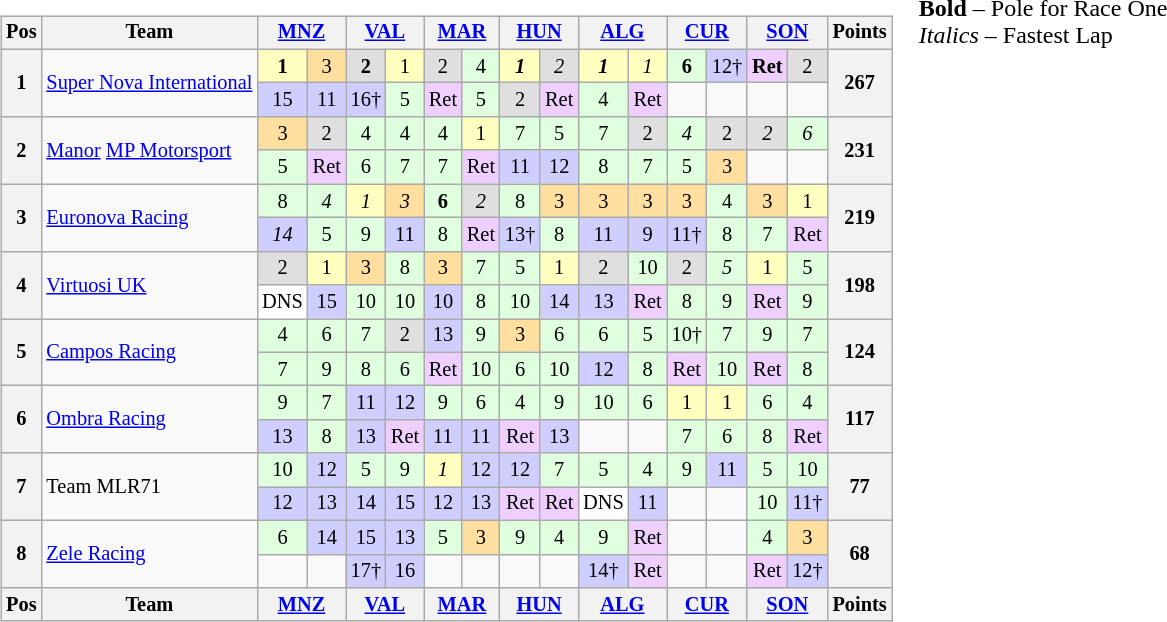<table>
<tr>
<td><br><table class="wikitable" style="font-size: 85%; text-align: center;">
<tr valign="top">
<th valign=middle>Pos</th>
<th valign=middle>Team</th>
<th colspan=2><a href='#'>MNZ</a><br></th>
<th colspan=2><a href='#'>VAL</a><br></th>
<th colspan=2><a href='#'>MAR</a><br></th>
<th colspan=2><a href='#'>HUN</a><br></th>
<th colspan=2><a href='#'>ALG</a><br></th>
<th colspan=2><a href='#'>CUR</a><br></th>
<th colspan=2><a href='#'>SON</a><br></th>
<th valign=middle>Points</th>
</tr>
<tr>
<th rowspan=2>1</th>
<td align="left" rowspan=2 nowrap> <a href='#'>Super Nova International</a></td>
<td style="background:#FFFFBF;"><strong>1</strong></td>
<td style="background:#FFDF9F;">3</td>
<td style="background:#DFDFDF;"><strong>2</strong></td>
<td style="background:#FFFFBF;">1</td>
<td style="background:#DFDFDF;">2</td>
<td style="background:#DFFFDF;">4</td>
<td style="background:#FFFFBF;"><strong><em>1</em></strong></td>
<td style="background:#DFDFDF;"><em>2</em></td>
<td style="background:#FFFFBF;"><strong><em>1</em></strong></td>
<td style="background:#FFFFBF;"><em>1</em></td>
<td style="background:#DFFFDF;"><strong>6</strong></td>
<td style="background:#CFCFFF;">12†</td>
<td style="background:#EFCFFF;"><strong>Ret</strong></td>
<td style="background:#DFDFDF;">2</td>
<th rowspan=2>267</th>
</tr>
<tr>
<td style="background:#CFCFFF;">15</td>
<td style="background:#CFCFFF;">11</td>
<td style="background:#CFCFFF;">16†</td>
<td style="background:#DFFFDF;">5</td>
<td style="background:#EFCFFF;">Ret</td>
<td style="background:#DFFFDF;">5</td>
<td style="background:#DFDFDF;">2</td>
<td style="background:#EFCFFF;">Ret</td>
<td style="background:#DFFFDF;">4</td>
<td style="background:#EFCFFF;">Ret</td>
<td></td>
<td></td>
<td></td>
<td></td>
</tr>
<tr>
<th rowspan=2>2</th>
<td align="left" rowspan=2> <a href='#'>Manor</a> <a href='#'>MP Motorsport</a></td>
<td style="background:#FFDF9F;">3</td>
<td style="background:#DFDFDF;">2</td>
<td style="background:#DFFFDF;">4</td>
<td style="background:#DFFFDF;">4</td>
<td style="background:#DFFFDF;">4</td>
<td style="background:#FFFFBF;">1</td>
<td style="background:#DFFFDF;">7</td>
<td style="background:#DFFFDF;">5</td>
<td style="background:#DFFFDF;">7</td>
<td style="background:#DFDFDF;">2</td>
<td style="background:#DFFFDF;"><em>4</em></td>
<td style="background:#DFDFDF;">2</td>
<td style="background:#DFDFDF;"><em>2</em></td>
<td style="background:#DFFFDF;"><em>6</em></td>
<th rowspan=2>231</th>
</tr>
<tr>
<td style="background:#DFFFDF;">5</td>
<td style="background:#EFCFFF;">Ret</td>
<td style="background:#DFFFDF;">6</td>
<td style="background:#DFFFDF;">7</td>
<td style="background:#DFFFDF;">7</td>
<td style="background:#EFCFFF;">Ret</td>
<td style="background:#CFCFFF;">11</td>
<td style="background:#CFCFFF;">12</td>
<td style="background:#DFFFDF;">8</td>
<td style="background:#DFFFDF;">7</td>
<td style="background:#DFFFDF;">5</td>
<td style="background:#FFDF9F;">3</td>
<td></td>
<td></td>
</tr>
<tr>
<th rowspan=2>3</th>
<td align="left" rowspan=2> <a href='#'>Euronova Racing</a></td>
<td style="background:#DFFFDF;">8</td>
<td style="background:#DFFFDF;"><em>4</em></td>
<td style="background:#FFFFBF;"><em>1</em></td>
<td style="background:#FFDF9F;"><em>3</em></td>
<td style="background:#DFFFDF;"><strong>6</strong></td>
<td style="background:#DFDFDF;"><em>2</em></td>
<td style="background:#DFFFDF;">8</td>
<td style="background:#FFDF9F;">3</td>
<td style="background:#FFDF9F;">3</td>
<td style="background:#FFDF9F;">3</td>
<td style="background:#FFDF9F;">3</td>
<td style="background:#DFFFDF;">4</td>
<td style="background:#FFDF9F;">3</td>
<td style="background:#FFFFBF;">1</td>
<th rowspan=2>219</th>
</tr>
<tr>
<td style="background:#CFCFFF;"><em>14</em></td>
<td style="background:#DFFFDF;">5</td>
<td style="background:#DFFFDF;">9</td>
<td style="background:#CFCFFF;">11</td>
<td style="background:#DFFFDF;">8</td>
<td style="background:#EFCFFF;">Ret</td>
<td style="background:#CFCFFF;">13†</td>
<td style="background:#DFFFDF;">8</td>
<td style="background:#CFCFFF;">11</td>
<td style="background:#CFCFFF;">9</td>
<td style="background:#CFCFFF;">11†</td>
<td style="background:#DFFFDF;">8</td>
<td style="background:#DFFFDF;">7</td>
<td style="background:#EFCFFF;">Ret</td>
</tr>
<tr>
<th rowspan=2>4</th>
<td align="left" rowspan=2> <a href='#'>Virtuosi UK</a></td>
<td style="background:#DFDFDF;">2</td>
<td style="background:#FFFFBF;">1</td>
<td style="background:#FFDF9F;">3</td>
<td style="background:#DFFFDF;">8</td>
<td style="background:#FFDF9F;">3</td>
<td style="background:#DFFFDF;">7</td>
<td style="background:#DFFFDF;">5</td>
<td style="background:#FFFFBF;">1</td>
<td style="background:#DFDFDF;">2</td>
<td style="background:#DFFFDF;">10</td>
<td style="background:#DFDFDF;">2</td>
<td style="background:#DFFFDF;"><em>5</em></td>
<td style="background:#FFFFBF;">1</td>
<td style="background:#DFFFDF;">5</td>
<th rowspan=2>198</th>
</tr>
<tr>
<td style="background:#FFFFFF;">DNS</td>
<td style="background:#CFCFFF;">15</td>
<td style="background:#DFFFDF;">10</td>
<td style="background:#DFFFDF;">10</td>
<td style="background:#CFCFFF;">10</td>
<td style="background:#DFFFDF;">8</td>
<td style="background:#DFFFDF;">10</td>
<td style="background:#CFCFFF;">14</td>
<td style="background:#CFCFFF;">13</td>
<td style="background:#EFCFFF;">Ret</td>
<td style="background:#DFFFDF;">8</td>
<td style="background:#DFFFDF;">9</td>
<td style="background:#EFCFFF;">Ret</td>
<td style="background:#DFFFDF;">9</td>
</tr>
<tr>
<th rowspan=2>5</th>
<td align="left" rowspan=2> <a href='#'>Campos Racing</a></td>
<td style="background:#DFFFDF;">4</td>
<td style="background:#DFFFDF;">6</td>
<td style="background:#DFFFDF;">7</td>
<td style="background:#DFDFDF;">2</td>
<td style="background:#CFCFFF;">13</td>
<td style="background:#DFFFDF;">9</td>
<td style="background:#FFDF9F;">3</td>
<td style="background:#DFFFDF;">6</td>
<td style="background:#DFFFDF;">6</td>
<td style="background:#DFFFDF;">5</td>
<td style="background:#DFFFDF;">10†</td>
<td style="background:#DFFFDF;">7</td>
<td style="background:#DFFFDF;">9</td>
<td style="background:#DFFFDF;">7</td>
<th rowspan=2>124</th>
</tr>
<tr>
<td style="background:#DFFFDF;">7</td>
<td style="background:#DFFFDF;">9</td>
<td style="background:#DFFFDF;">8</td>
<td style="background:#DFFFDF;">6</td>
<td style="background:#EFCFFF;">Ret</td>
<td style="background:#DFFFDF;">10</td>
<td style="background:#DFFFDF;">6</td>
<td style="background:#DFFFDF;">10</td>
<td style="background:#CFCFFF;">12</td>
<td style="background:#DFFFDF;">8</td>
<td style="background:#EFCFFF;">Ret</td>
<td style="background:#DFFFDF;">10</td>
<td style="background:#EFCFFF;">Ret</td>
<td style="background:#DFFFDF;">8</td>
</tr>
<tr>
<th rowspan=2>6</th>
<td align="left" rowspan=2> <a href='#'>Ombra Racing</a></td>
<td style="background:#DFFFDF;">9</td>
<td style="background:#DFFFDF;">7</td>
<td style="background:#CFCFFF;">11</td>
<td style="background:#CFCFFF;">12</td>
<td style="background:#DFFFDF;">9</td>
<td style="background:#DFFFDF;">6</td>
<td style="background:#DFFFDF;">4</td>
<td style="background:#DFFFDF;">9</td>
<td style="background:#DFFFDF;">10</td>
<td style="background:#DFFFDF;">6</td>
<td style="background:#FFFFBF;">1</td>
<td style="background:#FFFFBF;">1</td>
<td style="background:#DFFFDF;">6</td>
<td style="background:#DFFFDF;">4</td>
<th rowspan=2>117</th>
</tr>
<tr>
<td style="background:#CFCFFF;">13</td>
<td style="background:#DFFFDF;">8</td>
<td style="background:#CFCFFF;">13</td>
<td style="background:#EFCFFF;">Ret</td>
<td style="background:#CFCFFF;">11</td>
<td style="background:#CFCFFF;">11</td>
<td style="background:#EFCFFF;">Ret</td>
<td style="background:#CFCFFF;">13</td>
<td></td>
<td></td>
<td style="background:#DFFFDF;">7</td>
<td style="background:#DFFFDF;">6</td>
<td style="background:#DFFFDF;">8</td>
<td style="background:#EFCFFF;">Ret</td>
</tr>
<tr>
<th rowspan=2>7</th>
<td align="left" rowspan=2> Team MLR71</td>
<td style="background:#DFFFDF;">10</td>
<td style="background:#CFCFFF;">12</td>
<td style="background:#DFFFDF;">5</td>
<td style="background:#DFFFDF;">9</td>
<td style="background:#FFFFBF;"><em>1</em></td>
<td style="background:#CFCFFF;">12</td>
<td style="background:#CFCFFF;">12</td>
<td style="background:#DFFFDF;">7</td>
<td style="background:#DFFFDF;">5</td>
<td style="background:#DFFFDF;">4</td>
<td style="background:#DFFFDF;">9</td>
<td style="background:#CFCFFF;">11</td>
<td style="background:#DFFFDF;">5</td>
<td style="background:#DFFFDF;">10</td>
<th rowspan=2>77</th>
</tr>
<tr>
<td style="background:#CFCFFF;">12</td>
<td style="background:#CFCFFF;">13</td>
<td style="background:#CFCFFF;">14</td>
<td style="background:#CFCFFF;">15</td>
<td style="background:#CFCFFF;">12</td>
<td style="background:#CFCFFF;">13</td>
<td style="background:#EFCFFF;">Ret</td>
<td style="background:#EFCFFF;">Ret</td>
<td style="background:#FFFFFF;">DNS</td>
<td style="background:#CFCFFF;">11</td>
<td></td>
<td></td>
<td style="background:#DFFFDF;">10</td>
<td style="background:#CFCFFF;">11†</td>
</tr>
<tr>
<th rowspan=2>8</th>
<td rowspan=2 align="left"> <a href='#'>Zele Racing</a></td>
<td style="background:#DFFFDF;">6</td>
<td style="background:#CFCFFF;">14</td>
<td style="background:#CFCFFF;">15</td>
<td style="background:#CFCFFF;">13</td>
<td style="background:#DFFFDF;">5</td>
<td style="background:#FFDF9F;">3</td>
<td style="background:#DFFFDF;">9</td>
<td style="background:#DFFFDF;">4</td>
<td style="background:#DFFFDF;">9</td>
<td style="background:#EFCFFF;">Ret</td>
<td></td>
<td></td>
<td style="background:#DFFFDF;">4</td>
<td style="background:#FFDF9F;">3</td>
<th rowspan=2>68</th>
</tr>
<tr>
<td></td>
<td></td>
<td style="background:#CFCFFF;">17†</td>
<td style="background:#CFCFFF;">16</td>
<td></td>
<td></td>
<td></td>
<td></td>
<td style="background:#CFCFFF;">14†</td>
<td style="background:#EFCFFF;">Ret</td>
<td></td>
<td></td>
<td style="background:#EFCFFF;">Ret</td>
<td style="background:#CFCFFF;">12†</td>
</tr>
<tr valign="top">
<th valign=middle>Pos</th>
<th valign=middle>Team</th>
<th colspan=2><a href='#'>MNZ</a><br></th>
<th colspan=2><a href='#'>VAL</a><br></th>
<th colspan=2><a href='#'>MAR</a><br></th>
<th colspan=2><a href='#'>HUN</a><br></th>
<th colspan=2><a href='#'>ALG</a><br></th>
<th colspan=2><a href='#'>CUR</a><br></th>
<th colspan=2><a href='#'>SON</a><br></th>
<th valign=middle>Points</th>
</tr>
</table>
</td>
<td valign="top"><br>
<span><strong>Bold</strong> – Pole for Race One<br>
<em>Italics</em> – Fastest Lap</span></td>
</tr>
</table>
